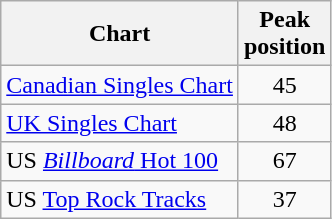<table class="wikitable ">
<tr>
<th scope="col">Chart</th>
<th scope="col">Peak<br>position</th>
</tr>
<tr>
<td><a href='#'>Canadian Singles Chart</a></td>
<td style="text-align:center;">45</td>
</tr>
<tr>
<td><a href='#'>UK Singles Chart</a></td>
<td style="text-align:center;">48</td>
</tr>
<tr>
<td>US <a href='#'><em>Billboard</em> Hot 100</a></td>
<td style="text-align:center;">67</td>
</tr>
<tr>
<td>US <a href='#'>Top Rock Tracks</a></td>
<td style="text-align:center;">37</td>
</tr>
</table>
